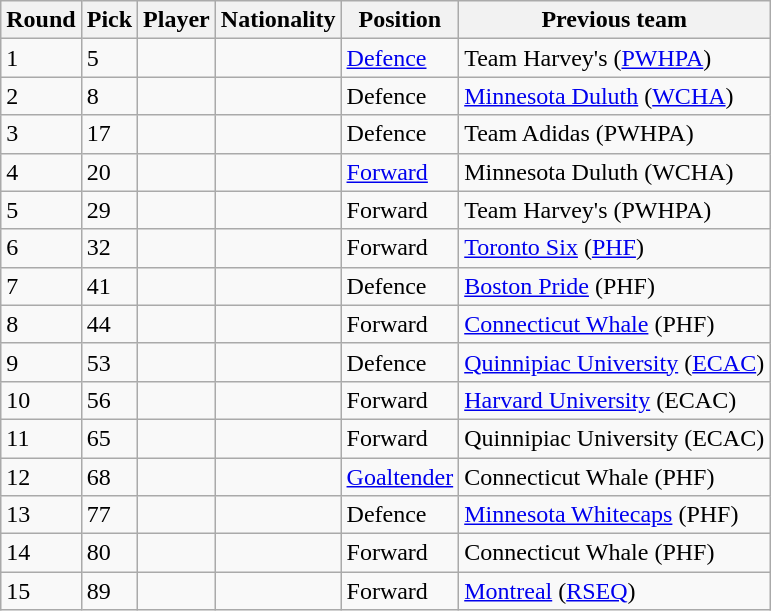<table class="wikitable sortable">
<tr>
<th>Round</th>
<th>Pick</th>
<th>Player</th>
<th>Nationality</th>
<th>Position</th>
<th>Previous team</th>
</tr>
<tr>
<td>1</td>
<td>5</td>
<td></td>
<td></td>
<td><a href='#'>Defence</a></td>
<td>Team Harvey's (<a href='#'>PWHPA</a>)</td>
</tr>
<tr>
<td>2</td>
<td>8</td>
<td></td>
<td></td>
<td>Defence</td>
<td><a href='#'>Minnesota Duluth</a> (<a href='#'>WCHA</a>)</td>
</tr>
<tr>
<td>3</td>
<td>17</td>
<td></td>
<td></td>
<td>Defence</td>
<td>Team Adidas (PWHPA)</td>
</tr>
<tr>
<td>4</td>
<td>20</td>
<td></td>
<td></td>
<td><a href='#'>Forward</a></td>
<td>Minnesota Duluth (WCHA)</td>
</tr>
<tr>
<td>5</td>
<td>29</td>
<td></td>
<td></td>
<td>Forward</td>
<td>Team Harvey's (PWHPA)</td>
</tr>
<tr>
<td>6</td>
<td>32</td>
<td></td>
<td></td>
<td>Forward</td>
<td><a href='#'>Toronto Six</a> (<a href='#'>PHF</a>)</td>
</tr>
<tr>
<td>7</td>
<td>41</td>
<td></td>
<td></td>
<td>Defence</td>
<td><a href='#'>Boston Pride</a> (PHF)</td>
</tr>
<tr>
<td>8</td>
<td>44</td>
<td></td>
<td></td>
<td>Forward</td>
<td><a href='#'>Connecticut Whale</a> (PHF)</td>
</tr>
<tr>
<td>9</td>
<td>53</td>
<td></td>
<td></td>
<td>Defence</td>
<td><a href='#'>Quinnipiac University</a> (<a href='#'>ECAC</a>)</td>
</tr>
<tr>
<td>10</td>
<td>56</td>
<td></td>
<td></td>
<td>Forward</td>
<td><a href='#'>Harvard University</a> (ECAC)</td>
</tr>
<tr>
<td>11</td>
<td>65</td>
<td></td>
<td></td>
<td>Forward</td>
<td>Quinnipiac University (ECAC)</td>
</tr>
<tr>
<td>12</td>
<td>68</td>
<td></td>
<td></td>
<td><a href='#'>Goaltender</a></td>
<td>Connecticut Whale (PHF)</td>
</tr>
<tr>
<td>13</td>
<td>77</td>
<td></td>
<td></td>
<td>Defence</td>
<td><a href='#'>Minnesota Whitecaps</a> (PHF)</td>
</tr>
<tr>
<td>14</td>
<td>80</td>
<td></td>
<td></td>
<td>Forward</td>
<td>Connecticut Whale (PHF)</td>
</tr>
<tr>
<td>15</td>
<td>89</td>
<td></td>
<td></td>
<td>Forward</td>
<td><a href='#'>Montreal</a> (<a href='#'>RSEQ</a>)</td>
</tr>
</table>
